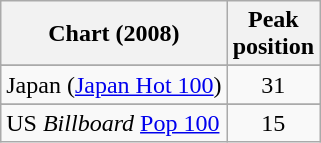<table class="wikitable sortable">
<tr>
<th>Chart (2008)</th>
<th>Peak<br>position</th>
</tr>
<tr>
</tr>
<tr>
</tr>
<tr>
<td>Japan (<a href='#'>Japan Hot 100</a>)</td>
<td style="text-align:center;">31</td>
</tr>
<tr>
</tr>
<tr>
</tr>
<tr>
</tr>
<tr>
</tr>
<tr>
</tr>
<tr>
</tr>
<tr>
</tr>
<tr>
<td align="left">US <em>Billboard</em> <a href='#'>Pop 100</a></td>
<td align="center">15</td>
</tr>
</table>
